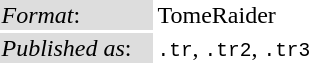<table style="text-align:left;">
<tr>
<td style="background:#ddd; width:100px;"><em>Format</em>:</td>
<td>TomeRaider</td>
</tr>
<tr>
<td style="background:#ddd;"><em>Published as</em>:</td>
<td><code>.tr</code>, <code>.tr2</code>, <code>.tr3</code></td>
</tr>
</table>
